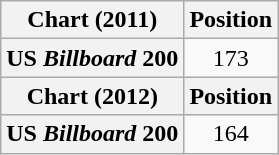<table class="wikitable plainrowheaders" style="text-align:center">
<tr>
<th scope="col">Chart (2011)</th>
<th scope="col">Position</th>
</tr>
<tr>
<th scope="row">US <em>Billboard</em> 200</th>
<td>173</td>
</tr>
<tr>
<th scope="col">Chart (2012)</th>
<th scope="col">Position</th>
</tr>
<tr>
<th scope="row">US <em>Billboard</em> 200</th>
<td>164</td>
</tr>
</table>
